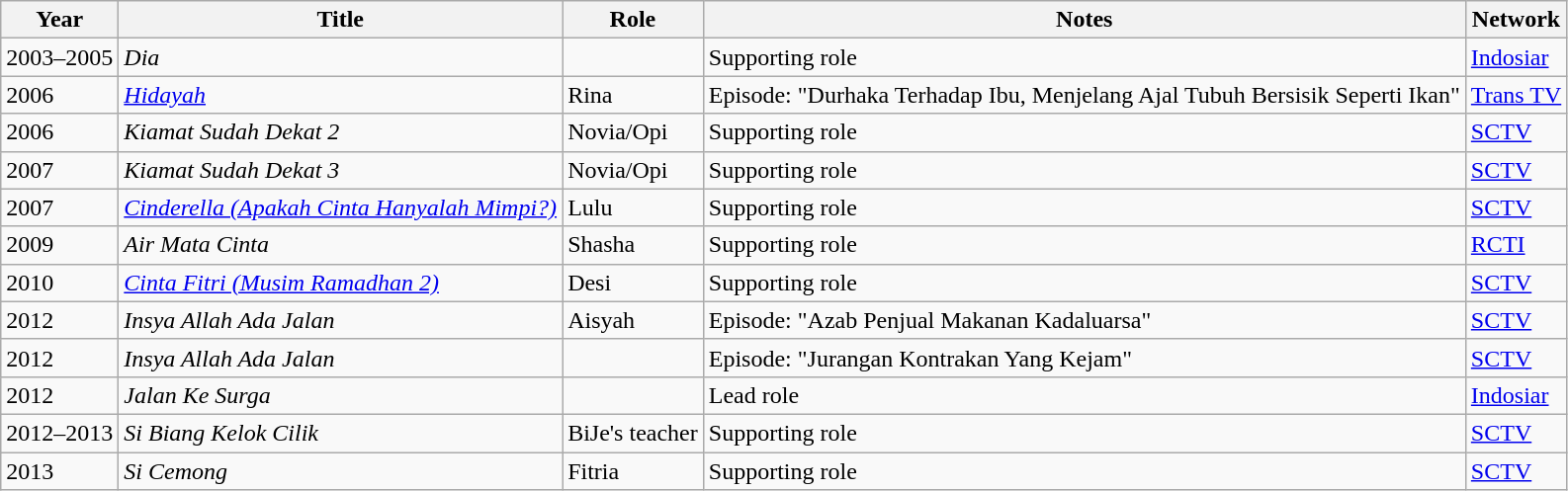<table class="wikitable">
<tr>
<th>Year</th>
<th>Title</th>
<th>Role</th>
<th>Notes</th>
<th>Network</th>
</tr>
<tr>
<td>2003–2005</td>
<td><em>Dia</em></td>
<td></td>
<td>Supporting role</td>
<td><a href='#'>Indosiar</a></td>
</tr>
<tr>
<td>2006</td>
<td><em><a href='#'>Hidayah</a></em></td>
<td>Rina</td>
<td>Episode: "Durhaka Terhadap Ibu, Menjelang Ajal Tubuh Bersisik Seperti Ikan"</td>
<td><a href='#'>Trans TV</a></td>
</tr>
<tr>
<td>2006</td>
<td><em>Kiamat Sudah Dekat 2</em></td>
<td>Novia/Opi</td>
<td>Supporting role</td>
<td><a href='#'>SCTV</a></td>
</tr>
<tr>
<td>2007</td>
<td><em>Kiamat Sudah Dekat 3</em></td>
<td>Novia/Opi</td>
<td>Supporting role</td>
<td><a href='#'>SCTV</a></td>
</tr>
<tr>
<td>2007</td>
<td><em><a href='#'>Cinderella (Apakah Cinta Hanyalah Mimpi?)</a></em></td>
<td>Lulu</td>
<td>Supporting role</td>
<td><a href='#'>SCTV</a></td>
</tr>
<tr>
<td>2009</td>
<td><em>Air Mata Cinta</em></td>
<td>Shasha</td>
<td>Supporting role</td>
<td><a href='#'>RCTI</a></td>
</tr>
<tr>
<td>2010</td>
<td><em><a href='#'>Cinta Fitri (Musim Ramadhan 2)</a></em></td>
<td>Desi</td>
<td>Supporting role</td>
<td><a href='#'>SCTV</a></td>
</tr>
<tr>
<td>2012</td>
<td><em>Insya Allah Ada Jalan</em></td>
<td>Aisyah</td>
<td>Episode: "Azab Penjual Makanan Kadaluarsa"</td>
<td><a href='#'>SCTV</a></td>
</tr>
<tr>
<td>2012</td>
<td><em>Insya Allah Ada Jalan</em></td>
<td></td>
<td>Episode: "Jurangan Kontrakan Yang Kejam"</td>
<td><a href='#'>SCTV</a></td>
</tr>
<tr>
<td>2012</td>
<td><em>Jalan Ke Surga</em></td>
<td></td>
<td>Lead role</td>
<td><a href='#'>Indosiar</a></td>
</tr>
<tr>
<td>2012–2013</td>
<td><em>Si Biang Kelok Cilik</em></td>
<td>BiJe's teacher</td>
<td>Supporting role</td>
<td><a href='#'>SCTV</a></td>
</tr>
<tr>
<td>2013</td>
<td><em>Si Cemong</em></td>
<td>Fitria</td>
<td>Supporting role</td>
<td><a href='#'>SCTV</a></td>
</tr>
</table>
